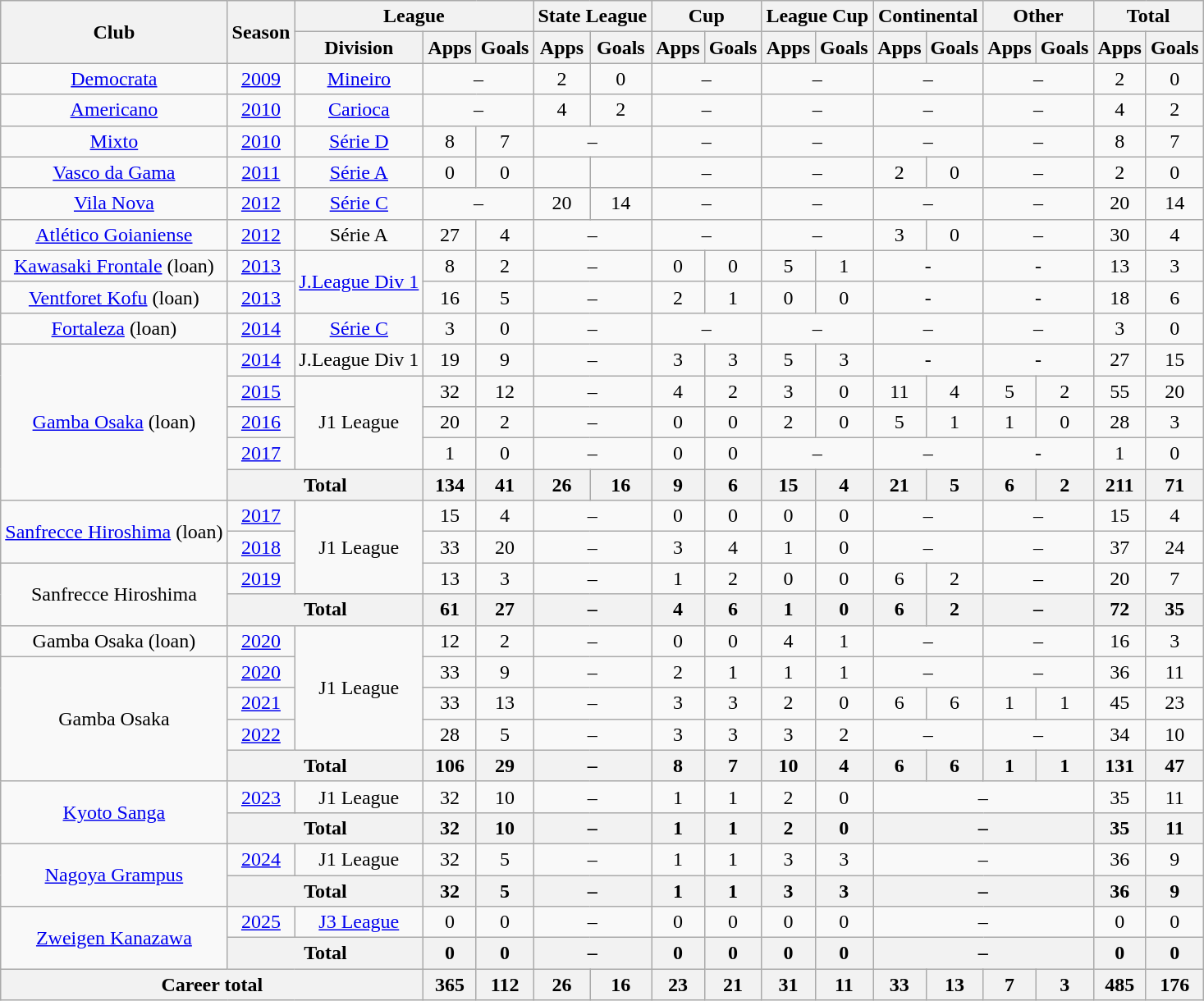<table class="wikitable" style="text-align:center">
<tr>
<th rowspan=2>Club</th>
<th rowspan=2>Season</th>
<th colspan=3>League</th>
<th colspan=2>State League</th>
<th colspan=2>Cup</th>
<th colspan=2>League Cup</th>
<th colspan=2>Continental</th>
<th colspan=2>Other</th>
<th colspan=2>Total</th>
</tr>
<tr>
<th>Division</th>
<th>Apps</th>
<th>Goals</th>
<th>Apps</th>
<th>Goals</th>
<th>Apps</th>
<th>Goals</th>
<th>Apps</th>
<th>Goals</th>
<th>Apps</th>
<th>Goals</th>
<th>Apps</th>
<th>Goals</th>
<th>Apps</th>
<th>Goals</th>
</tr>
<tr>
<td><a href='#'>Democrata</a></td>
<td><a href='#'>2009</a></td>
<td><a href='#'>Mineiro</a></td>
<td colspan="2">–</td>
<td>2</td>
<td>0</td>
<td colspan="2">–</td>
<td colspan="2">–</td>
<td colspan="2">–</td>
<td colspan="2">–</td>
<td>2</td>
<td>0</td>
</tr>
<tr>
<td><a href='#'>Americano</a></td>
<td><a href='#'>2010</a></td>
<td><a href='#'>Carioca</a></td>
<td colspan="2">–</td>
<td>4</td>
<td>2</td>
<td colspan="2">–</td>
<td colspan="2">–</td>
<td colspan="2">–</td>
<td colspan="2">–</td>
<td>4</td>
<td>2</td>
</tr>
<tr>
<td><a href='#'>Mixto</a></td>
<td><a href='#'>2010</a></td>
<td><a href='#'>Série D</a></td>
<td>8</td>
<td>7</td>
<td colspan="2">–</td>
<td colspan="2">–</td>
<td colspan="2">–</td>
<td colspan="2">–</td>
<td colspan="2">–</td>
<td>8</td>
<td>7</td>
</tr>
<tr>
<td><a href='#'>Vasco da Gama</a></td>
<td><a href='#'>2011</a></td>
<td><a href='#'>Série A</a></td>
<td>0</td>
<td>0</td>
<td></td>
<td></td>
<td colspan="2">–</td>
<td colspan="2">–</td>
<td>2</td>
<td>0</td>
<td colspan="2">–</td>
<td>2</td>
<td>0</td>
</tr>
<tr>
<td><a href='#'>Vila Nova</a></td>
<td><a href='#'>2012</a></td>
<td><a href='#'>Série C</a></td>
<td colspan="2">–</td>
<td>20</td>
<td>14</td>
<td colspan="2">–</td>
<td colspan="2">–</td>
<td colspan="2">–</td>
<td colspan="2">–</td>
<td>20</td>
<td>14</td>
</tr>
<tr>
<td><a href='#'>Atlético Goianiense</a></td>
<td><a href='#'>2012</a></td>
<td>Série A</td>
<td>27</td>
<td>4</td>
<td colspan="2">–</td>
<td colspan="2">–</td>
<td colspan="2">–</td>
<td>3</td>
<td>0</td>
<td colspan="2">–</td>
<td>30</td>
<td>4</td>
</tr>
<tr>
<td><a href='#'>Kawasaki Frontale</a> (loan)</td>
<td><a href='#'>2013</a></td>
<td rowspan="2"><a href='#'>J.League Div 1</a></td>
<td>8</td>
<td>2</td>
<td colspan="2">–</td>
<td>0</td>
<td>0</td>
<td>5</td>
<td>1</td>
<td colspan="2">-</td>
<td colspan="2">-</td>
<td>13</td>
<td>3</td>
</tr>
<tr>
<td><a href='#'>Ventforet Kofu</a> (loan)</td>
<td><a href='#'>2013</a></td>
<td>16</td>
<td>5</td>
<td colspan="2">–</td>
<td>2</td>
<td>1</td>
<td>0</td>
<td>0</td>
<td colspan="2">-</td>
<td colspan="2">-</td>
<td>18</td>
<td>6</td>
</tr>
<tr>
<td><a href='#'>Fortaleza</a> (loan)</td>
<td><a href='#'>2014</a></td>
<td><a href='#'>Série C</a></td>
<td>3</td>
<td>0</td>
<td colspan="2">–</td>
<td colspan="2">–</td>
<td colspan="2">–</td>
<td colspan="2">–</td>
<td colspan="2">–</td>
<td>3</td>
<td>0</td>
</tr>
<tr>
<td rowspan="5"><a href='#'>Gamba Osaka</a> (loan)</td>
<td><a href='#'>2014</a></td>
<td>J.League Div 1</td>
<td>19</td>
<td>9</td>
<td colspan="2">–</td>
<td>3</td>
<td>3</td>
<td>5</td>
<td>3</td>
<td colspan="2">-</td>
<td colspan="2">-</td>
<td>27</td>
<td>15</td>
</tr>
<tr>
<td><a href='#'>2015</a></td>
<td rowspan="3">J1 League</td>
<td>32</td>
<td>12</td>
<td colspan="2">–</td>
<td>4</td>
<td>2</td>
<td>3</td>
<td>0</td>
<td>11</td>
<td>4</td>
<td>5</td>
<td>2</td>
<td>55</td>
<td>20</td>
</tr>
<tr>
<td><a href='#'>2016</a></td>
<td>20</td>
<td>2</td>
<td colspan="2">–</td>
<td>0</td>
<td>0</td>
<td>2</td>
<td>0</td>
<td>5</td>
<td>1</td>
<td>1</td>
<td>0</td>
<td>28</td>
<td>3</td>
</tr>
<tr>
<td><a href='#'>2017</a></td>
<td>1</td>
<td>0</td>
<td colspan="2">–</td>
<td>0</td>
<td>0</td>
<td colspan="2">–</td>
<td colspan="2">–</td>
<td colspan="2">-</td>
<td>1</td>
<td>0</td>
</tr>
<tr>
<th colspan="2">Total</th>
<th>134</th>
<th>41</th>
<th>26</th>
<th>16</th>
<th>9</th>
<th>6</th>
<th>15</th>
<th>4</th>
<th>21</th>
<th>5</th>
<th>6</th>
<th>2</th>
<th>211</th>
<th>71</th>
</tr>
<tr>
<td rowspan="2"><a href='#'>Sanfrecce Hiroshima</a> (loan)</td>
<td><a href='#'>2017</a></td>
<td rowspan="3">J1 League</td>
<td>15</td>
<td>4</td>
<td colspan="2">–</td>
<td>0</td>
<td>0</td>
<td>0</td>
<td>0</td>
<td colspan="2">–</td>
<td colspan="2">–</td>
<td>15</td>
<td>4</td>
</tr>
<tr>
<td><a href='#'>2018</a></td>
<td>33</td>
<td>20</td>
<td colspan="2">–</td>
<td>3</td>
<td>4</td>
<td>1</td>
<td>0</td>
<td colspan="2">–</td>
<td colspan="2">–</td>
<td>37</td>
<td>24</td>
</tr>
<tr>
<td rowspan="2">Sanfrecce Hiroshima</td>
<td><a href='#'>2019</a></td>
<td>13</td>
<td>3</td>
<td colspan="2">–</td>
<td>1</td>
<td>2</td>
<td>0</td>
<td>0</td>
<td>6</td>
<td>2</td>
<td colspan="2">–</td>
<td>20</td>
<td>7</td>
</tr>
<tr>
<th colspan="2">Total</th>
<th>61</th>
<th>27</th>
<th colspan="2">–</th>
<th>4</th>
<th>6</th>
<th>1</th>
<th>0</th>
<th>6</th>
<th>2</th>
<th colspan="2">–</th>
<th>72</th>
<th>35</th>
</tr>
<tr>
<td>Gamba Osaka (loan)</td>
<td><a href='#'>2020</a></td>
<td rowspan="4">J1 League</td>
<td>12</td>
<td>2</td>
<td colspan="2">–</td>
<td>0</td>
<td>0</td>
<td>4</td>
<td>1</td>
<td colspan="2">–</td>
<td colspan="2">–</td>
<td>16</td>
<td>3</td>
</tr>
<tr>
<td rowspan="4">Gamba Osaka</td>
<td><a href='#'>2020</a></td>
<td>33</td>
<td>9</td>
<td colspan="2">–</td>
<td>2</td>
<td>1</td>
<td>1</td>
<td>1</td>
<td colspan="2">–</td>
<td colspan="2">–</td>
<td>36</td>
<td>11</td>
</tr>
<tr>
<td><a href='#'>2021</a></td>
<td>33</td>
<td>13</td>
<td colspan="2">–</td>
<td>3</td>
<td>3</td>
<td>2</td>
<td>0</td>
<td>6</td>
<td>6</td>
<td>1</td>
<td>1</td>
<td>45</td>
<td>23</td>
</tr>
<tr>
<td><a href='#'>2022</a></td>
<td>28</td>
<td>5</td>
<td colspan="2">–</td>
<td>3</td>
<td>3</td>
<td>3</td>
<td>2</td>
<td colspan="2">–</td>
<td colspan="2">–</td>
<td>34</td>
<td>10</td>
</tr>
<tr>
<th colspan="2">Total</th>
<th>106</th>
<th>29</th>
<th colspan="2">–</th>
<th>8</th>
<th>7</th>
<th>10</th>
<th>4</th>
<th>6</th>
<th>6</th>
<th>1</th>
<th>1</th>
<th>131</th>
<th>47</th>
</tr>
<tr>
<td rowspan="2"><a href='#'>Kyoto Sanga</a></td>
<td><a href='#'>2023</a></td>
<td>J1 League</td>
<td>32</td>
<td>10</td>
<td colspan="2">–</td>
<td>1</td>
<td>1</td>
<td>2</td>
<td>0</td>
<td colspan="4">–</td>
<td>35</td>
<td>11</td>
</tr>
<tr>
<th colspan="2">Total</th>
<th>32</th>
<th>10</th>
<th colspan="2">–</th>
<th>1</th>
<th>1</th>
<th>2</th>
<th>0</th>
<th colspan="4">–</th>
<th>35</th>
<th>11</th>
</tr>
<tr>
<td rowspan="2"><a href='#'>Nagoya Grampus</a></td>
<td><a href='#'>2024</a></td>
<td>J1 League</td>
<td>32</td>
<td>5</td>
<td colspan="2">–</td>
<td>1</td>
<td>1</td>
<td>3</td>
<td>3</td>
<td colspan="4">–</td>
<td>36</td>
<td>9</td>
</tr>
<tr>
<th colspan="2">Total</th>
<th>32</th>
<th>5</th>
<th colspan="2">–</th>
<th>1</th>
<th>1</th>
<th>3</th>
<th>3</th>
<th colspan="4">–</th>
<th>36</th>
<th>9</th>
</tr>
<tr>
<td rowspan="2"><a href='#'>Zweigen Kanazawa</a></td>
<td><a href='#'>2025</a></td>
<td><a href='#'>J3 League</a></td>
<td>0</td>
<td>0</td>
<td colspan="2">–</td>
<td>0</td>
<td>0</td>
<td>0</td>
<td>0</td>
<td colspan="4">–</td>
<td>0</td>
<td>0</td>
</tr>
<tr>
<th colspan="2">Total</th>
<th>0</th>
<th>0</th>
<th colspan="2">–</th>
<th>0</th>
<th>0</th>
<th>0</th>
<th>0</th>
<th colspan="4">–</th>
<th>0</th>
<th>0</th>
</tr>
<tr>
<th colspan="3">Career total</th>
<th>365</th>
<th>112</th>
<th>26</th>
<th>16</th>
<th>23</th>
<th>21</th>
<th>31</th>
<th>11</th>
<th>33</th>
<th>13</th>
<th>7</th>
<th>3</th>
<th>485</th>
<th>176</th>
</tr>
</table>
